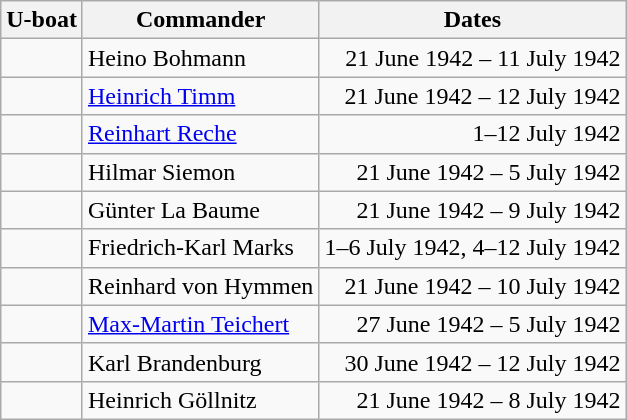<table class="wikitable">
<tr>
<th>U-boat</th>
<th>Commander</th>
<th>Dates</th>
</tr>
<tr>
<td align="center"></td>
<td align="left">Heino Bohmann</td>
<td align="right">21 June 1942 – 11 July 1942</td>
</tr>
<tr>
<td align="center"></td>
<td align="left"><a href='#'>Heinrich Timm</a></td>
<td align="right">21 June 1942 – 12 July 1942</td>
</tr>
<tr>
<td align="center"></td>
<td align="left"><a href='#'>Reinhart Reche</a></td>
<td align="right">1–12 July 1942</td>
</tr>
<tr>
<td align="center"></td>
<td align="left">Hilmar Siemon</td>
<td align="right">21 June 1942 – 5 July 1942</td>
</tr>
<tr>
<td align="center"></td>
<td align="left">Günter La Baume</td>
<td align="right">21 June 1942 – 9 July 1942</td>
</tr>
<tr>
<td align="center"></td>
<td align="left">Friedrich-Karl Marks</td>
<td align="right">1–6 July 1942, 4–12 July 1942</td>
</tr>
<tr>
<td align="center"></td>
<td align="left">Reinhard von Hymmen</td>
<td align="right">21 June 1942 – 10 July 1942</td>
</tr>
<tr>
<td align="center"></td>
<td align="left"><a href='#'>Max-Martin Teichert</a></td>
<td align="right">27 June 1942 – 5 July 1942</td>
</tr>
<tr>
<td align="center"></td>
<td align="left">Karl Brandenburg</td>
<td align="right">30 June 1942 – 12 July 1942</td>
</tr>
<tr>
<td align="center"></td>
<td align="left">Heinrich Göllnitz</td>
<td align="right">21 June 1942 – 8 July 1942</td>
</tr>
</table>
